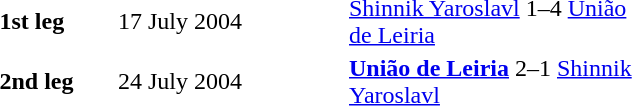<table>
<tr ---->
<td width="75"></td>
</tr>
<tr ---->
<td width="75"></td>
<td width="150"></td>
<td width="200"></td>
</tr>
<tr ---->
<td><strong>1st leg</strong></td>
<td>17 July 2004</td>
<td><a href='#'>Shinnik Yaroslavl</a> 1–4 <a href='#'>União de Leiria</a></td>
</tr>
<tr ---->
<td><strong>2nd leg</strong></td>
<td>24 July 2004</td>
<td><strong><a href='#'>União de Leiria</a></strong> 2–1 <a href='#'>Shinnik Yaroslavl</a></td>
</tr>
</table>
